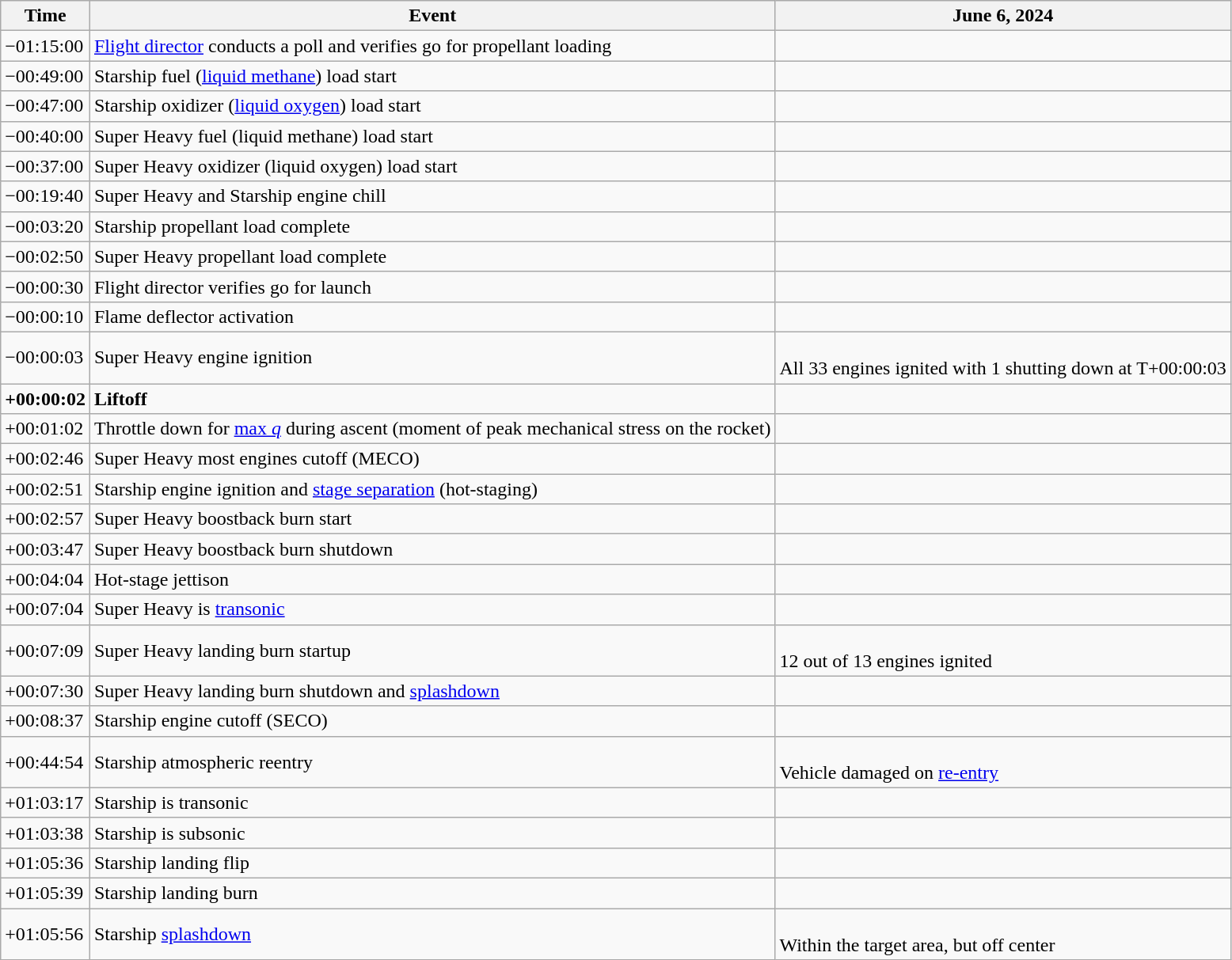<table class="wikitable collapsible">
<tr>
<th>Time</th>
<th>Event</th>
<th>June 6, 2024</th>
</tr>
<tr>
<td>−01:15:00</td>
<td><a href='#'>Flight director</a> conducts a poll and verifies go for propellant loading</td>
<td></td>
</tr>
<tr>
<td>−00:49:00</td>
<td>Starship fuel (<a href='#'>liquid methane</a>) load start</td>
<td></td>
</tr>
<tr>
<td>−00:47:00</td>
<td>Starship oxidizer (<a href='#'>liquid oxygen</a>) load start</td>
<td></td>
</tr>
<tr>
<td>−00:40:00</td>
<td>Super Heavy fuel (liquid methane) load start</td>
<td></td>
</tr>
<tr>
<td>−00:37:00</td>
<td>Super Heavy oxidizer (liquid oxygen) load start</td>
<td></td>
</tr>
<tr>
<td>−00:19:40</td>
<td>Super Heavy and Starship engine chill</td>
<td></td>
</tr>
<tr>
<td>−00:03:20</td>
<td>Starship propellant load complete</td>
<td></td>
</tr>
<tr>
<td>−00:02:50</td>
<td>Super Heavy propellant load complete</td>
<td></td>
</tr>
<tr>
<td>−00:00:30</td>
<td>Flight director verifies go for launch</td>
<td></td>
</tr>
<tr>
<td>−00:00:10</td>
<td>Flame deflector activation</td>
<td></td>
</tr>
<tr>
<td>−00:00:03</td>
<td>Super Heavy engine ignition</td>
<td><br>All 33 engines ignited with 1 shutting down at T+00:00:03</td>
</tr>
<tr>
<td><strong>+00:00:02</strong></td>
<td><strong>Liftoff</strong></td>
<td></td>
</tr>
<tr>
<td>+00:01:02</td>
<td>Throttle down for <a href='#'>max <em>q</em></a> during ascent (moment of peak mechanical stress on the rocket)</td>
<td></td>
</tr>
<tr>
<td>+00:02:46</td>
<td>Super Heavy most engines cutoff (MECO)</td>
<td></td>
</tr>
<tr>
<td>+00:02:51</td>
<td>Starship engine ignition and <a href='#'>stage separation</a> (hot-staging)</td>
<td></td>
</tr>
<tr>
<td>+00:02:57</td>
<td>Super Heavy boostback burn start</td>
<td></td>
</tr>
<tr>
<td>+00:03:47</td>
<td>Super Heavy boostback burn shutdown</td>
<td></td>
</tr>
<tr>
<td>+00:04:04</td>
<td>Hot-stage jettison</td>
<td></td>
</tr>
<tr>
<td>+00:07:04</td>
<td>Super Heavy is <a href='#'>transonic</a></td>
<td></td>
</tr>
<tr>
<td>+00:07:09</td>
<td>Super Heavy landing burn startup</td>
<td><br>12 out of 13 engines ignited</td>
</tr>
<tr>
<td>+00:07:30</td>
<td>Super Heavy landing burn shutdown and <a href='#'>splashdown</a></td>
<td></td>
</tr>
<tr>
<td>+00:08:37</td>
<td>Starship engine cutoff (SECO)</td>
<td></td>
</tr>
<tr>
<td>+00:44:54</td>
<td>Starship atmospheric reentry</td>
<td><br>Vehicle damaged on <a href='#'>re-entry</a></td>
</tr>
<tr>
<td>+01:03:17</td>
<td>Starship is transonic</td>
<td></td>
</tr>
<tr>
<td>+01:03:38</td>
<td>Starship is subsonic</td>
<td></td>
</tr>
<tr>
<td>+01:05:36</td>
<td>Starship landing flip</td>
<td></td>
</tr>
<tr>
<td>+01:05:39</td>
<td>Starship landing burn</td>
<td></td>
</tr>
<tr>
<td>+01:05:56</td>
<td>Starship <a href='#'>splashdown</a></td>
<td><br>Within the target area, but  off center</td>
</tr>
</table>
